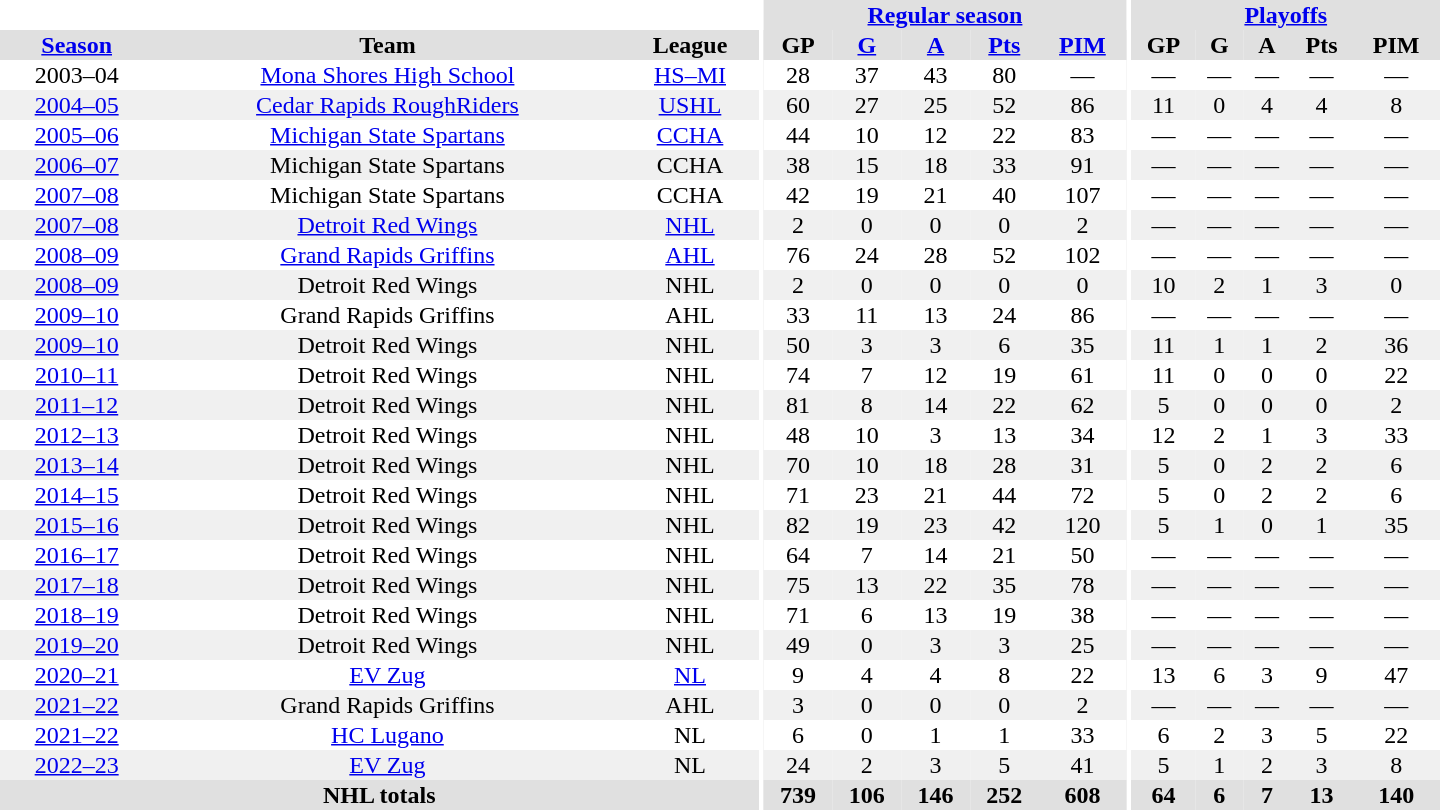<table border="0" cellpadding="1" cellspacing="0" style="text-align:center; width:60em">
<tr bgcolor="#e0e0e0">
<th colspan="3" bgcolor="#ffffff"></th>
<th rowspan="100" bgcolor="#ffffff"></th>
<th colspan="5"><a href='#'>Regular season</a></th>
<th rowspan="100" bgcolor="#ffffff"></th>
<th colspan="5"><a href='#'>Playoffs</a></th>
</tr>
<tr bgcolor="#e0e0e0">
<th><a href='#'>Season</a></th>
<th>Team</th>
<th>League</th>
<th>GP</th>
<th><a href='#'>G</a></th>
<th><a href='#'>A</a></th>
<th><a href='#'>Pts</a></th>
<th><a href='#'>PIM</a></th>
<th>GP</th>
<th>G</th>
<th>A</th>
<th>Pts</th>
<th>PIM</th>
</tr>
<tr>
<td>2003–04</td>
<td><a href='#'>Mona Shores High School</a></td>
<td><a href='#'>HS–MI</a></td>
<td>28</td>
<td>37</td>
<td>43</td>
<td>80</td>
<td>—</td>
<td>—</td>
<td>—</td>
<td>—</td>
<td>—</td>
<td>—</td>
</tr>
<tr bgcolor="#f0f0f0">
<td><a href='#'>2004–05</a></td>
<td><a href='#'>Cedar Rapids RoughRiders</a></td>
<td><a href='#'>USHL</a></td>
<td>60</td>
<td>27</td>
<td>25</td>
<td>52</td>
<td>86</td>
<td>11</td>
<td>0</td>
<td>4</td>
<td>4</td>
<td>8</td>
</tr>
<tr>
<td><a href='#'>2005–06</a></td>
<td><a href='#'>Michigan State Spartans</a></td>
<td><a href='#'>CCHA</a></td>
<td>44</td>
<td>10</td>
<td>12</td>
<td>22</td>
<td>83</td>
<td>—</td>
<td>—</td>
<td>—</td>
<td>—</td>
<td>—</td>
</tr>
<tr bgcolor="#f0f0f0">
<td><a href='#'>2006–07</a></td>
<td>Michigan State Spartans</td>
<td>CCHA</td>
<td>38</td>
<td>15</td>
<td>18</td>
<td>33</td>
<td>91</td>
<td>—</td>
<td>—</td>
<td>—</td>
<td>—</td>
<td>—</td>
</tr>
<tr>
<td><a href='#'>2007–08</a></td>
<td>Michigan State Spartans</td>
<td>CCHA</td>
<td>42</td>
<td>19</td>
<td>21</td>
<td>40</td>
<td>107</td>
<td>—</td>
<td>—</td>
<td>—</td>
<td>—</td>
<td>—</td>
</tr>
<tr bgcolor="#f0f0f0">
<td><a href='#'>2007–08</a></td>
<td><a href='#'>Detroit Red Wings</a></td>
<td><a href='#'>NHL</a></td>
<td>2</td>
<td>0</td>
<td>0</td>
<td>0</td>
<td>2</td>
<td>—</td>
<td>—</td>
<td>—</td>
<td>—</td>
<td>—</td>
</tr>
<tr>
<td><a href='#'>2008–09</a></td>
<td><a href='#'>Grand Rapids Griffins</a></td>
<td><a href='#'>AHL</a></td>
<td>76</td>
<td>24</td>
<td>28</td>
<td>52</td>
<td>102</td>
<td>—</td>
<td>—</td>
<td>—</td>
<td>—</td>
<td>—</td>
</tr>
<tr bgcolor="#f0f0f0">
<td><a href='#'>2008–09</a></td>
<td>Detroit Red Wings</td>
<td>NHL</td>
<td>2</td>
<td>0</td>
<td>0</td>
<td>0</td>
<td>0</td>
<td>10</td>
<td>2</td>
<td>1</td>
<td>3</td>
<td>0</td>
</tr>
<tr>
<td><a href='#'>2009–10</a></td>
<td>Grand Rapids Griffins</td>
<td>AHL</td>
<td>33</td>
<td>11</td>
<td>13</td>
<td>24</td>
<td>86</td>
<td>—</td>
<td>—</td>
<td>—</td>
<td>—</td>
<td>—</td>
</tr>
<tr bgcolor="#f0f0f0">
<td><a href='#'>2009–10</a></td>
<td>Detroit Red Wings</td>
<td>NHL</td>
<td>50</td>
<td>3</td>
<td>3</td>
<td>6</td>
<td>35</td>
<td>11</td>
<td>1</td>
<td>1</td>
<td>2</td>
<td>36</td>
</tr>
<tr>
<td><a href='#'>2010–11</a></td>
<td>Detroit Red Wings</td>
<td>NHL</td>
<td>74</td>
<td>7</td>
<td>12</td>
<td>19</td>
<td>61</td>
<td>11</td>
<td>0</td>
<td>0</td>
<td>0</td>
<td>22</td>
</tr>
<tr bgcolor="#f0f0f0">
<td><a href='#'>2011–12</a></td>
<td>Detroit Red Wings</td>
<td>NHL</td>
<td>81</td>
<td>8</td>
<td>14</td>
<td>22</td>
<td>62</td>
<td>5</td>
<td>0</td>
<td>0</td>
<td>0</td>
<td>2</td>
</tr>
<tr>
<td><a href='#'>2012–13</a></td>
<td>Detroit Red Wings</td>
<td>NHL</td>
<td>48</td>
<td>10</td>
<td>3</td>
<td>13</td>
<td>34</td>
<td>12</td>
<td>2</td>
<td>1</td>
<td>3</td>
<td>33</td>
</tr>
<tr bgcolor="#f0f0f0">
<td><a href='#'>2013–14</a></td>
<td>Detroit Red Wings</td>
<td>NHL</td>
<td>70</td>
<td>10</td>
<td>18</td>
<td>28</td>
<td>31</td>
<td>5</td>
<td>0</td>
<td>2</td>
<td>2</td>
<td>6</td>
</tr>
<tr>
<td><a href='#'>2014–15</a></td>
<td>Detroit Red Wings</td>
<td>NHL</td>
<td>71</td>
<td>23</td>
<td>21</td>
<td>44</td>
<td>72</td>
<td>5</td>
<td>0</td>
<td>2</td>
<td>2</td>
<td>6</td>
</tr>
<tr bgcolor="#f0f0f0">
<td><a href='#'>2015–16</a></td>
<td>Detroit Red Wings</td>
<td>NHL</td>
<td>82</td>
<td>19</td>
<td>23</td>
<td>42</td>
<td>120</td>
<td>5</td>
<td>1</td>
<td>0</td>
<td>1</td>
<td>35</td>
</tr>
<tr>
<td><a href='#'>2016–17</a></td>
<td>Detroit Red Wings</td>
<td>NHL</td>
<td>64</td>
<td>7</td>
<td>14</td>
<td>21</td>
<td>50</td>
<td>—</td>
<td>—</td>
<td>—</td>
<td>—</td>
<td>—</td>
</tr>
<tr bgcolor="#f0f0f0">
<td><a href='#'>2017–18</a></td>
<td>Detroit Red Wings</td>
<td>NHL</td>
<td>75</td>
<td>13</td>
<td>22</td>
<td>35</td>
<td>78</td>
<td>—</td>
<td>—</td>
<td>—</td>
<td>—</td>
<td>—</td>
</tr>
<tr>
<td><a href='#'>2018–19</a></td>
<td>Detroit Red Wings</td>
<td>NHL</td>
<td>71</td>
<td>6</td>
<td>13</td>
<td>19</td>
<td>38</td>
<td>—</td>
<td>—</td>
<td>—</td>
<td>—</td>
<td>—</td>
</tr>
<tr bgcolor="#f0f0f0">
<td><a href='#'>2019–20</a></td>
<td>Detroit Red Wings</td>
<td>NHL</td>
<td>49</td>
<td>0</td>
<td>3</td>
<td>3</td>
<td>25</td>
<td>—</td>
<td>—</td>
<td>—</td>
<td>—</td>
<td>—</td>
</tr>
<tr>
<td><a href='#'>2020–21</a></td>
<td><a href='#'>EV Zug</a></td>
<td><a href='#'>NL</a></td>
<td>9</td>
<td>4</td>
<td>4</td>
<td>8</td>
<td>22</td>
<td>13</td>
<td>6</td>
<td>3</td>
<td>9</td>
<td>47</td>
</tr>
<tr bgcolor="#f0f0f0">
<td><a href='#'>2021–22</a></td>
<td>Grand Rapids Griffins</td>
<td>AHL</td>
<td>3</td>
<td>0</td>
<td>0</td>
<td>0</td>
<td>2</td>
<td>—</td>
<td>—</td>
<td>—</td>
<td>—</td>
<td>—</td>
</tr>
<tr>
<td><a href='#'>2021–22</a></td>
<td><a href='#'>HC Lugano</a></td>
<td>NL</td>
<td>6</td>
<td>0</td>
<td>1</td>
<td>1</td>
<td>33</td>
<td>6</td>
<td>2</td>
<td>3</td>
<td>5</td>
<td>22</td>
</tr>
<tr bgcolor="#f0f0f0">
<td><a href='#'>2022–23</a></td>
<td><a href='#'>EV Zug</a></td>
<td>NL</td>
<td>24</td>
<td>2</td>
<td>3</td>
<td>5</td>
<td>41</td>
<td>5</td>
<td>1</td>
<td>2</td>
<td>3</td>
<td>8</td>
</tr>
<tr bgcolor="#e0e0e0">
<th colspan= "3">NHL totals</th>
<th>739</th>
<th>106</th>
<th>146</th>
<th>252</th>
<th>608</th>
<th>64</th>
<th>6</th>
<th>7</th>
<th>13</th>
<th>140</th>
</tr>
</table>
